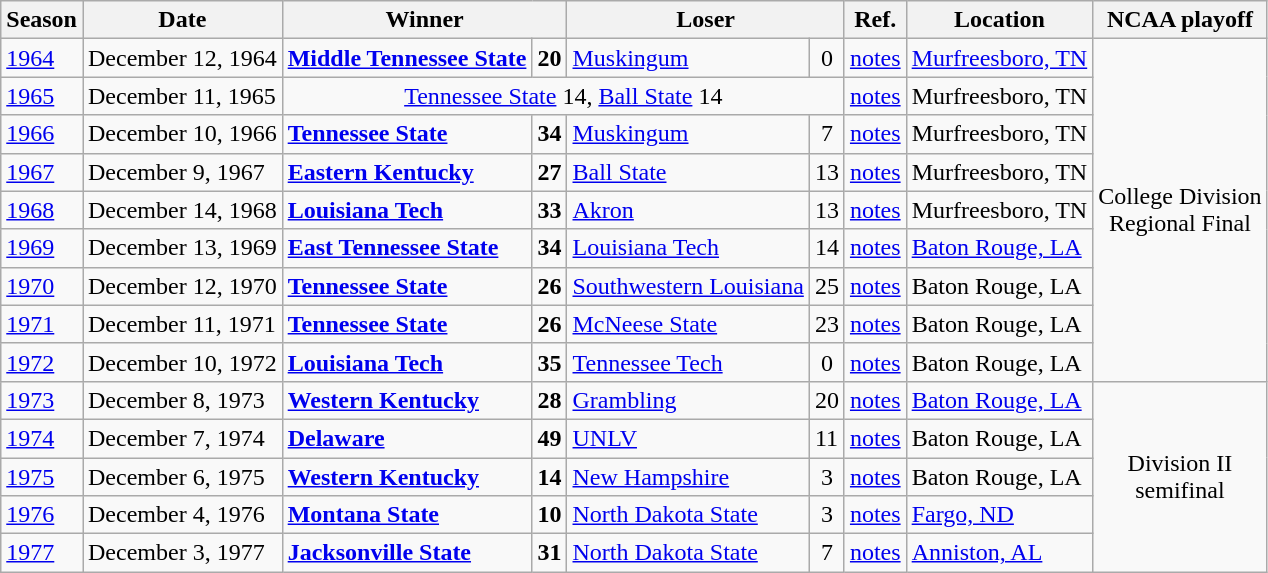<table class="wikitable">
<tr>
<th>Season</th>
<th>Date</th>
<th colspan="2">Winner</th>
<th colspan="2">Loser</th>
<th>Ref.</th>
<th>Location</th>
<th>NCAA playoff</th>
</tr>
<tr>
<td><a href='#'>1964</a></td>
<td>December 12, 1964</td>
<td><strong><a href='#'>Middle Tennessee State</a></strong></td>
<td><strong>20</strong></td>
<td><a href='#'>Muskingum</a></td>
<td> 0</td>
<td><a href='#'>notes</a></td>
<td><a href='#'>Murfreesboro, TN</a></td>
<td rowspan= 9 align=center>College Division<br>Regional Final</td>
</tr>
<tr>
<td><a href='#'>1965</a></td>
<td>December 11, 1965</td>
<td align=center ! colspan="4"><a href='#'>Tennessee State</a> 14, <a href='#'>Ball State</a> 14</td>
<td><a href='#'>notes</a></td>
<td>Murfreesboro, TN</td>
</tr>
<tr>
<td><a href='#'>1966</a></td>
<td>December 10, 1966</td>
<td><strong><a href='#'>Tennessee State</a></strong></td>
<td><strong>34</strong></td>
<td><a href='#'>Muskingum</a></td>
<td> 7</td>
<td><a href='#'>notes</a></td>
<td>Murfreesboro, TN</td>
</tr>
<tr>
<td><a href='#'>1967</a></td>
<td>December 9, 1967</td>
<td><strong><a href='#'>Eastern Kentucky</a></strong></td>
<td><strong>27</strong></td>
<td><a href='#'>Ball State</a></td>
<td>13</td>
<td><a href='#'>notes</a></td>
<td>Murfreesboro, TN</td>
</tr>
<tr>
<td><a href='#'>1968</a></td>
<td>December 14, 1968</td>
<td><strong><a href='#'>Louisiana Tech</a></strong></td>
<td><strong>33</strong></td>
<td><a href='#'>Akron</a></td>
<td>13</td>
<td><a href='#'>notes</a></td>
<td>Murfreesboro, TN</td>
</tr>
<tr>
<td><a href='#'>1969</a></td>
<td>December 13, 1969</td>
<td><strong><a href='#'>East Tennessee State</a></strong></td>
<td><strong>34</strong></td>
<td><a href='#'>Louisiana Tech</a></td>
<td>14</td>
<td><a href='#'>notes</a></td>
<td><a href='#'>Baton Rouge, LA</a></td>
</tr>
<tr>
<td><a href='#'>1970</a></td>
<td>December 12, 1970</td>
<td><strong><a href='#'>Tennessee State</a></strong></td>
<td><strong>26</strong></td>
<td><a href='#'>Southwestern Louisiana</a></td>
<td>25</td>
<td><a href='#'>notes</a></td>
<td>Baton Rouge, LA</td>
</tr>
<tr>
<td><a href='#'>1971</a></td>
<td>December 11, 1971</td>
<td><strong><a href='#'>Tennessee State</a></strong></td>
<td><strong>26</strong></td>
<td><a href='#'>McNeese State</a></td>
<td>23</td>
<td><a href='#'>notes</a></td>
<td>Baton Rouge, LA</td>
</tr>
<tr>
<td><a href='#'>1972</a></td>
<td>December 10, 1972</td>
<td><strong><a href='#'>Louisiana Tech</a></strong></td>
<td><strong>35</strong></td>
<td><a href='#'>Tennessee Tech</a></td>
<td> 0</td>
<td><a href='#'>notes</a></td>
<td>Baton Rouge, LA</td>
</tr>
<tr>
<td><a href='#'>1973</a></td>
<td>December 8, 1973</td>
<td><strong><a href='#'>Western Kentucky</a></strong></td>
<td><strong>28</strong></td>
<td><a href='#'>Grambling</a></td>
<td>20</td>
<td><a href='#'>notes</a></td>
<td><a href='#'>Baton Rouge, LA</a></td>
<td rowspan= 5 align=center>Division II<br>semifinal</td>
</tr>
<tr>
<td><a href='#'>1974</a></td>
<td>December 7, 1974</td>
<td><strong><a href='#'>Delaware</a></strong></td>
<td><strong>49</strong></td>
<td><a href='#'>UNLV</a></td>
<td>11</td>
<td><a href='#'>notes</a></td>
<td>Baton Rouge, LA</td>
</tr>
<tr>
<td><a href='#'>1975</a></td>
<td>December 6, 1975</td>
<td><strong><a href='#'>Western Kentucky</a></strong></td>
<td><strong>14</strong></td>
<td><a href='#'>New Hampshire</a></td>
<td> 3</td>
<td><a href='#'>notes</a></td>
<td>Baton Rouge, LA</td>
</tr>
<tr>
<td><a href='#'>1976</a></td>
<td>December 4, 1976</td>
<td><strong><a href='#'>Montana State</a></strong></td>
<td><strong>10</strong></td>
<td><a href='#'>North Dakota State</a></td>
<td> 3</td>
<td><a href='#'>notes</a></td>
<td><a href='#'>Fargo, ND</a></td>
</tr>
<tr>
<td><a href='#'>1977</a></td>
<td>December 3, 1977</td>
<td><strong><a href='#'>Jacksonville State</a></strong></td>
<td><strong>31</strong></td>
<td><a href='#'>North Dakota State</a></td>
<td> 7</td>
<td><a href='#'>notes</a></td>
<td><a href='#'>Anniston, AL</a></td>
</tr>
</table>
